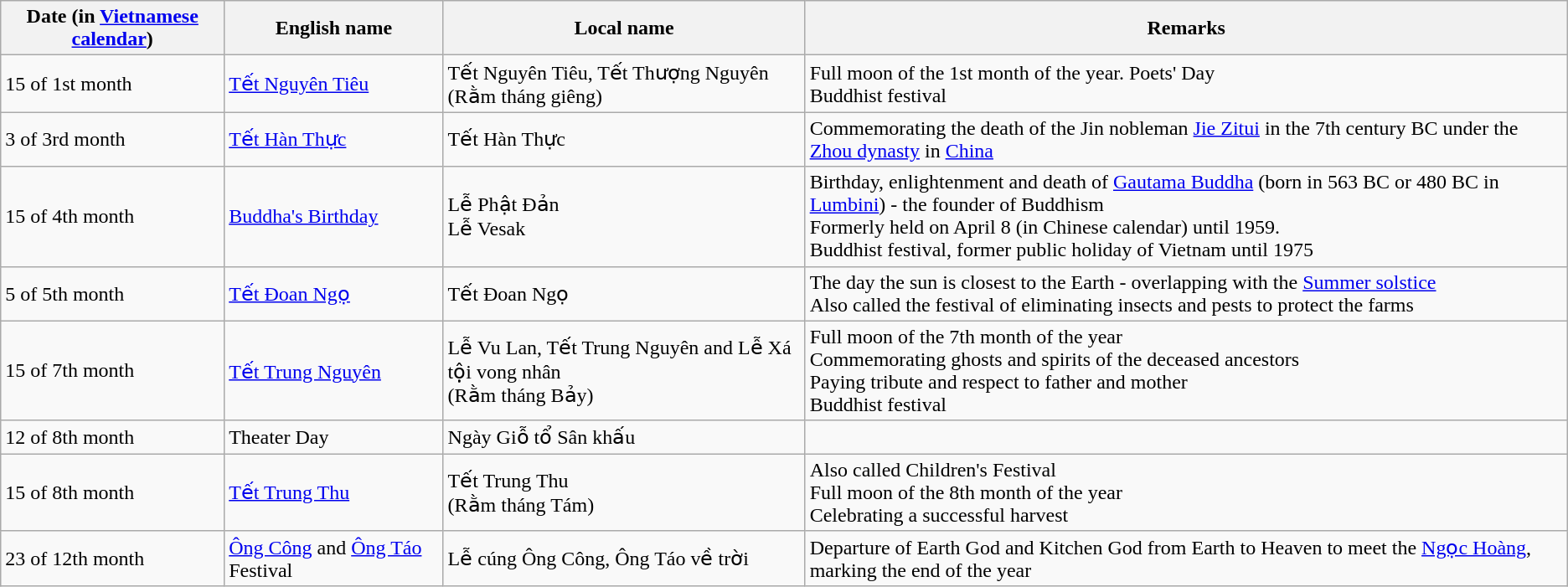<table class="wikitable">
<tr>
<th>Date (in <a href='#'>Vietnamese calendar</a>)</th>
<th>English name</th>
<th>Local name</th>
<th>Remarks</th>
</tr>
<tr>
<td>15 of 1st month</td>
<td><a href='#'>Tết Nguyên Tiêu</a></td>
<td>Tết Nguyên Tiêu, Tết Thượng Nguyên <br>(Rằm tháng giêng)</td>
<td>Full moon of the 1st month of the year. Poets' Day<br>Buddhist festival</td>
</tr>
<tr>
<td>3 of 3rd month</td>
<td><a href='#'>Tết Hàn Thực</a></td>
<td>Tết Hàn Thực</td>
<td>Commemorating the death of the Jin nobleman <a href='#'>Jie Zitui</a> in the 7th century BC under the <a href='#'>Zhou dynasty</a> in <a href='#'>China</a></td>
</tr>
<tr>
<td>15 of 4th month</td>
<td><a href='#'>Buddha's Birthday</a></td>
<td>Lễ Phật Đản <br>Lễ Vesak</td>
<td>Birthday, enlightenment and death of <a href='#'>Gautama Buddha</a> (born in 563 BC or 480 BC in <a href='#'>Lumbini</a>) - the founder of Buddhism <br>Formerly held on April 8 (in Chinese calendar) until 1959.<br>Buddhist festival, former public holiday of Vietnam until 1975</td>
</tr>
<tr>
<td>5 of 5th month</td>
<td><a href='#'>Tết Đoan Ngọ</a></td>
<td>Tết Đoan Ngọ</td>
<td>The day the sun is closest to the Earth - overlapping with the <a href='#'>Summer solstice</a> <br>Also called the festival of eliminating insects and pests to protect the farms</td>
</tr>
<tr>
<td>15 of 7th month</td>
<td><a href='#'>Tết Trung Nguyên</a></td>
<td>Lễ Vu Lan, Tết Trung Nguyên and Lễ Xá tội vong nhân <br>(Rằm tháng Bảy)</td>
<td>Full moon of the 7th month of the year <br>Commemorating ghosts and spirits of the deceased ancestors <br>Paying tribute and respect to father and mother <br>Buddhist festival</td>
</tr>
<tr>
<td>12 of 8th month</td>
<td>Theater Day</td>
<td>Ngày Giỗ tổ Sân khấu</td>
<td></td>
</tr>
<tr>
<td>15 of 8th month</td>
<td><a href='#'>Tết Trung Thu</a></td>
<td>Tết Trung Thu <br>(Rằm tháng Tám)</td>
<td>Also called Children's Festival <br>Full moon of the 8th month of the year <br>Celebrating a successful harvest</td>
</tr>
<tr>
<td>23 of 12th month</td>
<td><a href='#'>Ông Công</a> and <a href='#'>Ông Táo</a> Festival</td>
<td>Lễ cúng Ông Công, Ông Táo về trời</td>
<td>Departure of Earth God and Kitchen God from Earth to Heaven to meet the <a href='#'>Ngọc Hoàng</a>, marking the end of the year</td>
</tr>
</table>
